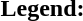<table class="toccolours" style="font-size:100%; white-space:nowrap;">
<tr>
<td><strong>Legend:</strong></td>
<td>      </td>
</tr>
<tr>
<td></td>
</tr>
<tr>
<td></td>
</tr>
<tr>
<td></td>
</tr>
</table>
